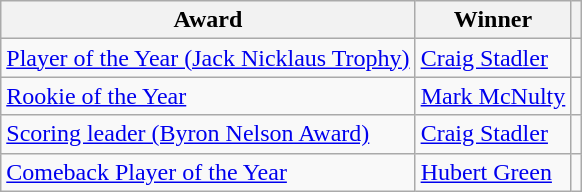<table class="wikitable">
<tr>
<th>Award</th>
<th>Winner</th>
<th></th>
</tr>
<tr>
<td><a href='#'>Player of the Year (Jack Nicklaus Trophy)</a></td>
<td> <a href='#'>Craig Stadler</a></td>
<td></td>
</tr>
<tr>
<td><a href='#'>Rookie of the Year</a></td>
<td> <a href='#'>Mark McNulty</a></td>
<td></td>
</tr>
<tr>
<td><a href='#'>Scoring leader (Byron Nelson Award)</a></td>
<td> <a href='#'>Craig Stadler</a></td>
<td></td>
</tr>
<tr>
<td><a href='#'>Comeback Player of the Year</a></td>
<td> <a href='#'>Hubert Green</a></td>
<td></td>
</tr>
</table>
